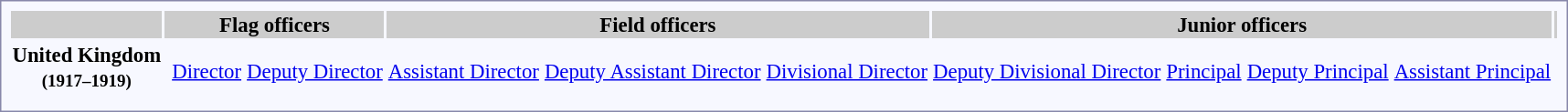<table style="border:1px solid #8888aa; background-color:#f7f8ff; padding:5px; font-size:95%; margin: 0px 12px 12px 0px;">
<tr style="background-color:#CCCCCC;">
<th></th>
<th colspan=10>Flag officers</th>
<th colspan=6>Field officers</th>
<th colspan=8>Junior officers</th>
<th colspan=12></th>
</tr>
<tr style="text-align:center;">
<th rowspan=2> United Kingdom<br><small>(1917–1919)</small></th>
<td colspan=6 rowspan=2></td>
<td colspan=2></td>
<td colspan=2></td>
<td colspan=2></td>
<td colspan=2></td>
<td colspan=2></td>
<td colspan=2></td>
<td colspan=2></td>
<td colspan=2></td>
<td colspan=2></td>
<td colspan=8 rowspan=2></td>
</tr>
<tr style="text-align:center;">
<td colspan=2><a href='#'>Director</a></td>
<td colspan=2><a href='#'>Deputy Director</a></td>
<td colspan=2><a href='#'>Assistant Director</a></td>
<td colspan=2><a href='#'>Deputy Assistant Director</a></td>
<td colspan=2><a href='#'>Divisional Director</a></td>
<td colspan=2><a href='#'>Deputy Divisional Director</a></td>
<td colspan=2><a href='#'>Principal</a></td>
<td colspan=2><a href='#'>Deputy Principal</a></td>
<td colspan=2><a href='#'>Assistant Principal</a></td>
</tr>
<tr style="text-align:center;">
</tr>
<tr style="text-align:center;">
</tr>
<tr style="text-align:center;">
</tr>
</table>
